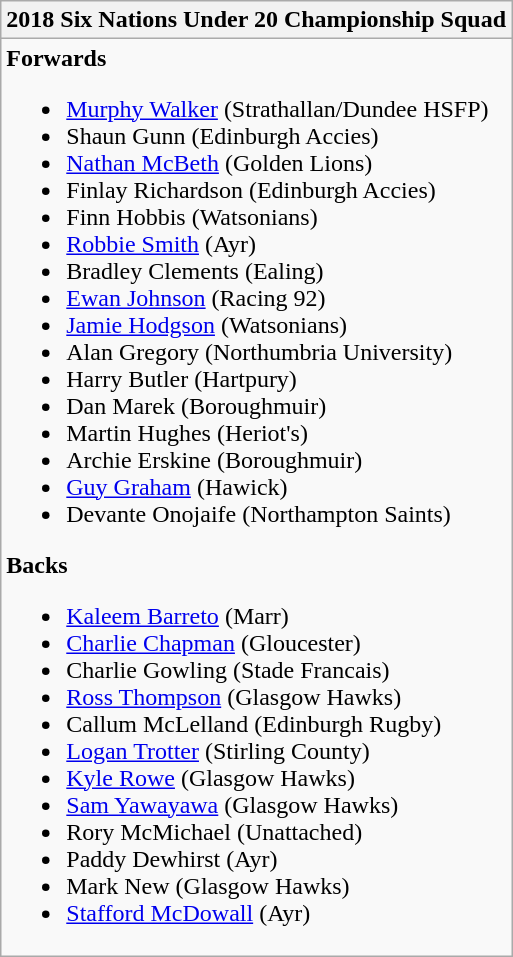<table class="wikitable collapsible collapsed">
<tr>
<th>2018 Six Nations Under 20 Championship Squad</th>
</tr>
<tr>
<td><strong>Forwards</strong><br><ul><li><a href='#'>Murphy Walker</a> (Strathallan/Dundee HSFP)</li><li>Shaun Gunn (Edinburgh Accies)</li><li><a href='#'>Nathan McBeth</a> (Golden Lions)</li><li>Finlay Richardson (Edinburgh Accies)</li><li>Finn Hobbis (Watsonians)</li><li><a href='#'>Robbie Smith</a> (Ayr)</li><li>Bradley Clements (Ealing)</li><li><a href='#'>Ewan Johnson</a> (Racing 92)</li><li><a href='#'>Jamie Hodgson</a> (Watsonians)</li><li>Alan Gregory (Northumbria University)</li><li>Harry Butler (Hartpury)</li><li>Dan Marek (Boroughmuir)</li><li>Martin Hughes (Heriot's)</li><li>Archie Erskine (Boroughmuir)</li><li><a href='#'>Guy Graham</a> (Hawick)</li><li>Devante Onojaife (Northampton Saints)</li></ul><strong>Backs</strong><ul><li><a href='#'>Kaleem Barreto</a> (Marr)</li><li><a href='#'>Charlie Chapman</a> (Gloucester)</li><li>Charlie Gowling (Stade Francais)</li><li><a href='#'>Ross Thompson</a> (Glasgow Hawks)</li><li>Callum McLelland (Edinburgh Rugby)</li><li><a href='#'>Logan Trotter</a> (Stirling County)</li><li><a href='#'>Kyle Rowe</a> (Glasgow Hawks)</li><li><a href='#'>Sam Yawayawa</a> (Glasgow Hawks)</li><li>Rory McMichael (Unattached)</li><li>Paddy Dewhirst (Ayr)</li><li>Mark New (Glasgow Hawks)</li><li><a href='#'>Stafford McDowall</a> (Ayr)</li></ul></td>
</tr>
</table>
